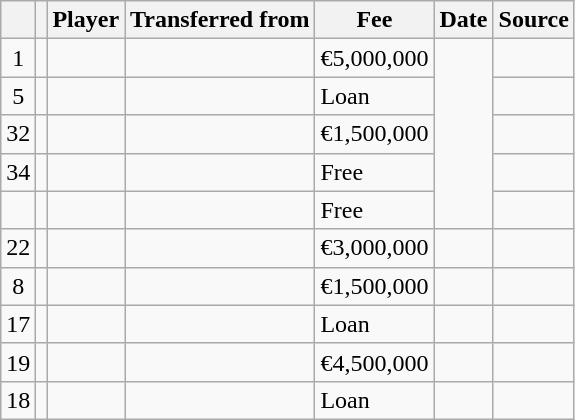<table class="wikitable plainrowheaders sortable">
<tr>
<th></th>
<th></th>
<th scope=col>Player</th>
<th>Transferred from</th>
<th scope=col; style="width: 65px;">Fee</th>
<th scope=col>Date</th>
<th scope=col>Source</th>
</tr>
<tr>
<td align=center>1</td>
<td align=center></td>
<td></td>
<td></td>
<td>€5,000,000</td>
<td rowspan=5></td>
<td></td>
</tr>
<tr>
<td align=center>5</td>
<td align=center></td>
<td></td>
<td></td>
<td>Loan</td>
<td></td>
</tr>
<tr>
<td align=center>32</td>
<td align=center></td>
<td></td>
<td></td>
<td>€1,500,000</td>
<td></td>
</tr>
<tr>
<td align=center>34</td>
<td align=center></td>
<td></td>
<td></td>
<td>Free</td>
<td></td>
</tr>
<tr>
<td align=center></td>
<td align=center></td>
<td></td>
<td></td>
<td>Free</td>
<td></td>
</tr>
<tr>
<td align=center>22</td>
<td align=center></td>
<td></td>
<td></td>
<td>€3,000,000</td>
<td></td>
<td></td>
</tr>
<tr>
<td align=center>8</td>
<td align=center></td>
<td></td>
<td></td>
<td>€1,500,000</td>
<td></td>
<td></td>
</tr>
<tr>
<td align=center>17</td>
<td align=center></td>
<td></td>
<td></td>
<td>Loan</td>
<td></td>
<td></td>
</tr>
<tr>
<td align=center>19</td>
<td align=center></td>
<td></td>
<td></td>
<td>€4,500,000</td>
<td></td>
<td></td>
</tr>
<tr>
<td align=center>18</td>
<td align=center></td>
<td></td>
<td></td>
<td>Loan</td>
<td></td>
<td></td>
</tr>
</table>
